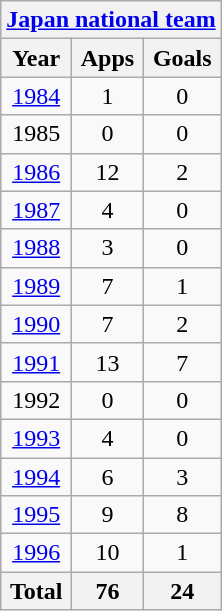<table class="wikitable" style="text-align:center">
<tr>
<th colspan=3><a href='#'>Japan national team</a></th>
</tr>
<tr>
<th>Year</th>
<th>Apps</th>
<th>Goals</th>
</tr>
<tr>
<td><a href='#'>1984</a></td>
<td>1</td>
<td>0</td>
</tr>
<tr>
<td>1985</td>
<td>0</td>
<td>0</td>
</tr>
<tr>
<td><a href='#'>1986</a></td>
<td>12</td>
<td>2</td>
</tr>
<tr>
<td><a href='#'>1987</a></td>
<td>4</td>
<td>0</td>
</tr>
<tr>
<td><a href='#'>1988</a></td>
<td>3</td>
<td>0</td>
</tr>
<tr>
<td><a href='#'>1989</a></td>
<td>7</td>
<td>1</td>
</tr>
<tr>
<td><a href='#'>1990</a></td>
<td>7</td>
<td>2</td>
</tr>
<tr>
<td><a href='#'>1991</a></td>
<td>13</td>
<td>7</td>
</tr>
<tr>
<td>1992</td>
<td>0</td>
<td>0</td>
</tr>
<tr>
<td><a href='#'>1993</a></td>
<td>4</td>
<td>0</td>
</tr>
<tr>
<td><a href='#'>1994</a></td>
<td>6</td>
<td>3</td>
</tr>
<tr>
<td><a href='#'>1995</a></td>
<td>9</td>
<td>8</td>
</tr>
<tr>
<td><a href='#'>1996</a></td>
<td>10</td>
<td>1</td>
</tr>
<tr>
<th>Total</th>
<th>76</th>
<th>24</th>
</tr>
</table>
